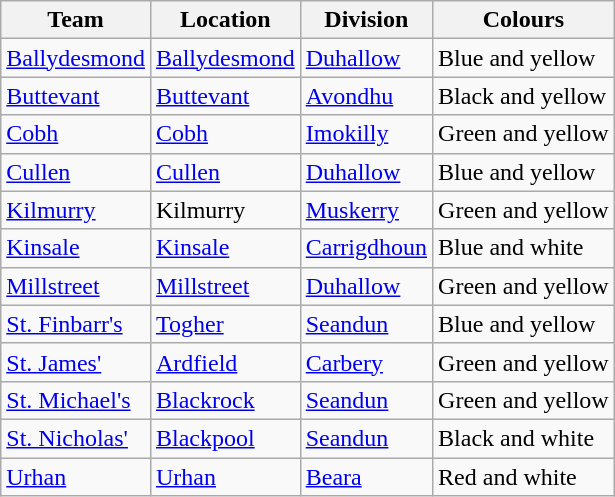<table class="wikitable sortable">
<tr>
<th>Team</th>
<th>Location</th>
<th>Division</th>
<th>Colours</th>
</tr>
<tr>
<td> <a href='#'>Ballydesmond</a></td>
<td><a href='#'>Ballydesmond</a></td>
<td><a href='#'>Duhallow</a></td>
<td>Blue and yellow</td>
</tr>
<tr>
<td> <a href='#'>Buttevant</a></td>
<td><a href='#'>Buttevant</a></td>
<td><a href='#'>Avondhu</a></td>
<td>Black and yellow</td>
</tr>
<tr>
<td> <a href='#'>Cobh</a></td>
<td><a href='#'>Cobh</a></td>
<td><a href='#'>Imokilly</a></td>
<td>Green and yellow</td>
</tr>
<tr>
<td> <a href='#'>Cullen</a></td>
<td><a href='#'>Cullen</a></td>
<td><a href='#'>Duhallow</a></td>
<td>Blue and yellow</td>
</tr>
<tr>
<td> <a href='#'>Kilmurry</a></td>
<td>Kilmurry</td>
<td><a href='#'>Muskerry</a></td>
<td>Green and yellow</td>
</tr>
<tr>
<td> <a href='#'>Kinsale</a></td>
<td><a href='#'>Kinsale</a></td>
<td><a href='#'>Carrigdhoun</a></td>
<td>Blue and white</td>
</tr>
<tr>
<td> <a href='#'>Millstreet</a></td>
<td><a href='#'>Millstreet</a></td>
<td><a href='#'>Duhallow</a></td>
<td>Green and yellow</td>
</tr>
<tr>
<td> <a href='#'>St. Finbarr's</a></td>
<td><a href='#'>Togher</a></td>
<td><a href='#'>Seandun</a></td>
<td>Blue and yellow</td>
</tr>
<tr>
<td> <a href='#'>St. James'</a></td>
<td><a href='#'>Ardfield</a></td>
<td><a href='#'>Carbery</a></td>
<td>Green and yellow</td>
</tr>
<tr>
<td> <a href='#'>St. Michael's</a></td>
<td><a href='#'>Blackrock</a></td>
<td><a href='#'>Seandun</a></td>
<td>Green and yellow</td>
</tr>
<tr>
<td> <a href='#'>St. Nicholas'</a></td>
<td><a href='#'>Blackpool</a></td>
<td><a href='#'>Seandun</a></td>
<td>Black and white</td>
</tr>
<tr>
<td> <a href='#'>Urhan</a></td>
<td><a href='#'>Urhan</a></td>
<td><a href='#'>Beara</a></td>
<td>Red and white</td>
</tr>
</table>
